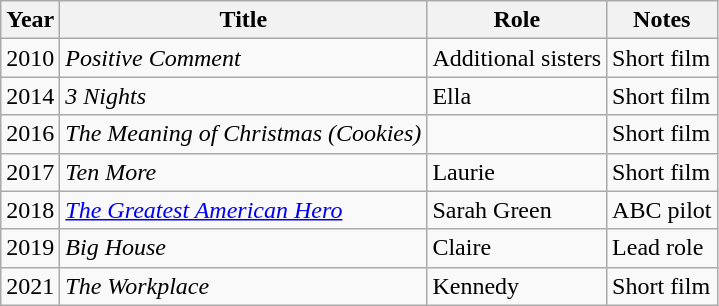<table class="wikitable sortable">
<tr>
<th>Year</th>
<th>Title</th>
<th>Role</th>
<th class="unsortable">Notes</th>
</tr>
<tr>
<td>2010</td>
<td><em>Positive Comment</em></td>
<td>Additional sisters</td>
<td>Short film</td>
</tr>
<tr>
<td>2014</td>
<td><em>3 Nights</em></td>
<td>Ella</td>
<td>Short film</td>
</tr>
<tr>
<td>2016</td>
<td><em>The Meaning of Christmas (Cookies) </em></td>
<td></td>
<td>Short film</td>
</tr>
<tr>
<td>2017</td>
<td><em>Ten More</em></td>
<td>Laurie</td>
<td>Short film</td>
</tr>
<tr>
<td>2018</td>
<td><em><a href='#'>The Greatest American Hero</a></em> </td>
<td>Sarah Green</td>
<td>ABC pilot</td>
</tr>
<tr>
<td>2019</td>
<td><em>Big House </em> </td>
<td>Claire</td>
<td>Lead role</td>
</tr>
<tr>
<td>2021</td>
<td><em>The Workplace</em></td>
<td>Kennedy</td>
<td>Short film</td>
</tr>
</table>
